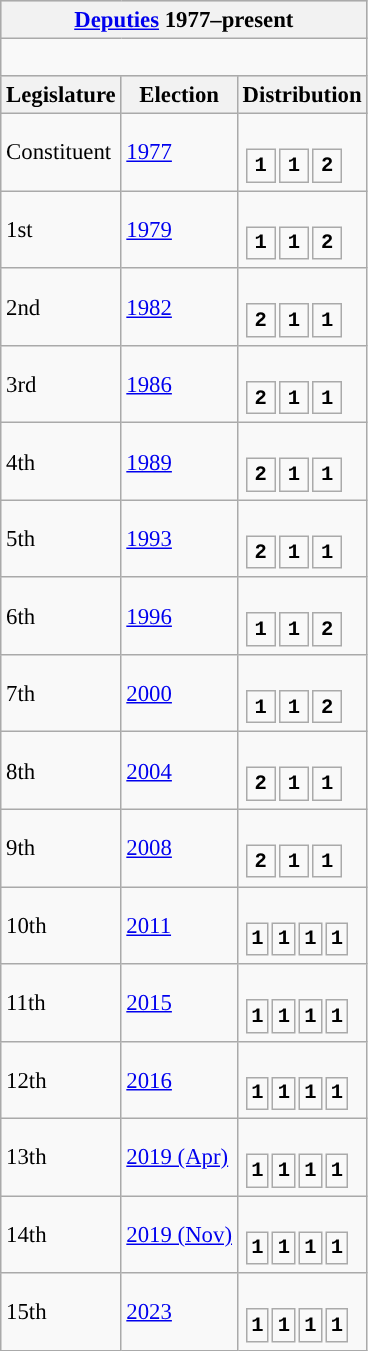<table class="wikitable" style="font-size:95%;">
<tr bgcolor="#CCCCCC">
<th colspan="3"><a href='#'>Deputies</a> 1977–present</th>
</tr>
<tr>
<td colspan="3"><br>












</td>
</tr>
<tr bgcolor="#CCCCCC">
<th>Legislature</th>
<th>Election</th>
<th>Distribution</th>
</tr>
<tr>
<td>Constituent</td>
<td><a href='#'>1977</a></td>
<td><br><table style="width:5em; font-size:90%; text-align:center; font-family:Courier New;">
<tr style="font-weight:bold">
<td style="background:">1</td>
<td style="background:">1</td>
<td style="background:">2</td>
</tr>
</table>
</td>
</tr>
<tr>
<td>1st</td>
<td><a href='#'>1979</a></td>
<td><br><table style="width:5em; font-size:90%; text-align:center; font-family:Courier New;">
<tr style="font-weight:bold">
<td style="background:">1</td>
<td style="background:">1</td>
<td style="background:">2</td>
</tr>
</table>
</td>
</tr>
<tr>
<td>2nd</td>
<td><a href='#'>1982</a></td>
<td><br><table style="width:5em; font-size:90%; text-align:center; font-family:Courier New;">
<tr style="font-weight:bold">
<td style="background:">2</td>
<td style="background:">1</td>
<td style="background:">1</td>
</tr>
</table>
</td>
</tr>
<tr>
<td>3rd</td>
<td><a href='#'>1986</a></td>
<td><br><table style="width:5em; font-size:90%; text-align:center; font-family:Courier New;">
<tr style="font-weight:bold">
<td style="background:">2</td>
<td style="background:">1</td>
<td style="background:">1</td>
</tr>
</table>
</td>
</tr>
<tr>
<td>4th</td>
<td><a href='#'>1989</a></td>
<td><br><table style="width:5em; font-size:90%; text-align:center; font-family:Courier New;">
<tr style="font-weight:bold">
<td style="background:">2</td>
<td style="background:">1</td>
<td style="background:">1</td>
</tr>
</table>
</td>
</tr>
<tr>
<td>5th</td>
<td><a href='#'>1993</a></td>
<td><br><table style="width:5em; font-size:90%; text-align:center; font-family:Courier New;">
<tr style="font-weight:bold">
<td style="background:">2</td>
<td style="background:">1</td>
<td style="background:">1</td>
</tr>
</table>
</td>
</tr>
<tr>
<td>6th</td>
<td><a href='#'>1996</a></td>
<td><br><table style="width:5em; font-size:90%; text-align:center; font-family:Courier New;">
<tr style="font-weight:bold">
<td style="background:">1</td>
<td style="background:">1</td>
<td style="background:">2</td>
</tr>
</table>
</td>
</tr>
<tr>
<td>7th</td>
<td><a href='#'>2000</a></td>
<td><br><table style="width:5em; font-size:90%; text-align:center; font-family:Courier New;">
<tr style="font-weight:bold">
<td style="background:">1</td>
<td style="background:">1</td>
<td style="background:">2</td>
</tr>
</table>
</td>
</tr>
<tr>
<td>8th</td>
<td><a href='#'>2004</a></td>
<td><br><table style="width:5em; font-size:90%; text-align:center; font-family:Courier New;">
<tr style="font-weight:bold">
<td style="background:">2</td>
<td style="background:">1</td>
<td style="background:">1</td>
</tr>
</table>
</td>
</tr>
<tr>
<td>9th</td>
<td><a href='#'>2008</a></td>
<td><br><table style="width:5em; font-size:90%; text-align:center; font-family:Courier New;">
<tr style="font-weight:bold">
<td style="background:">2</td>
<td style="background:">1</td>
<td style="background:">1</td>
</tr>
</table>
</td>
</tr>
<tr>
<td>10th</td>
<td><a href='#'>2011</a></td>
<td><br><table style="width:5em; font-size:90%; text-align:center; font-family:Courier New;">
<tr style="font-weight:bold">
<td style="background:">1</td>
<td style="background:">1</td>
<td style="background:">1</td>
<td style="background:">1</td>
</tr>
</table>
</td>
</tr>
<tr>
<td>11th</td>
<td><a href='#'>2015</a></td>
<td><br><table style="width:5em; font-size:90%; text-align:center; font-family:Courier New;">
<tr style="font-weight:bold">
<td style="background:">1</td>
<td style="background:">1</td>
<td style="background:">1</td>
<td style="background:">1</td>
</tr>
</table>
</td>
</tr>
<tr>
<td>12th</td>
<td><a href='#'>2016</a></td>
<td><br><table style="width:5em; font-size:90%; text-align:center; font-family:Courier New;">
<tr style="font-weight:bold">
<td style="background:">1</td>
<td style="background:">1</td>
<td style="background:">1</td>
<td style="background:">1</td>
</tr>
</table>
</td>
</tr>
<tr>
<td>13th</td>
<td><a href='#'>2019 (Apr)</a></td>
<td><br><table style="width:5em; font-size:90%; text-align:center; font-family:Courier New;">
<tr style="font-weight:bold">
<td style="background:">1</td>
<td style="background:">1</td>
<td style="background:">1</td>
<td style="background:">1</td>
</tr>
</table>
</td>
</tr>
<tr>
<td>14th</td>
<td><a href='#'>2019 (Nov)</a></td>
<td><br><table style="width:5em; font-size:90%; text-align:center; font-family:Courier New;">
<tr style="font-weight:bold">
<td style="background:">1</td>
<td style="background:">1</td>
<td style="background:">1</td>
<td style="background:">1</td>
</tr>
</table>
</td>
</tr>
<tr>
<td>15th</td>
<td><a href='#'>2023</a></td>
<td><br><table style="width:5em; font-size:90%; text-align:center; font-family:Courier New;">
<tr style="font-weight:bold">
<td style="background:">1</td>
<td style="background:">1</td>
<td style="background:">1</td>
<td style="background:">1</td>
</tr>
</table>
</td>
</tr>
</table>
